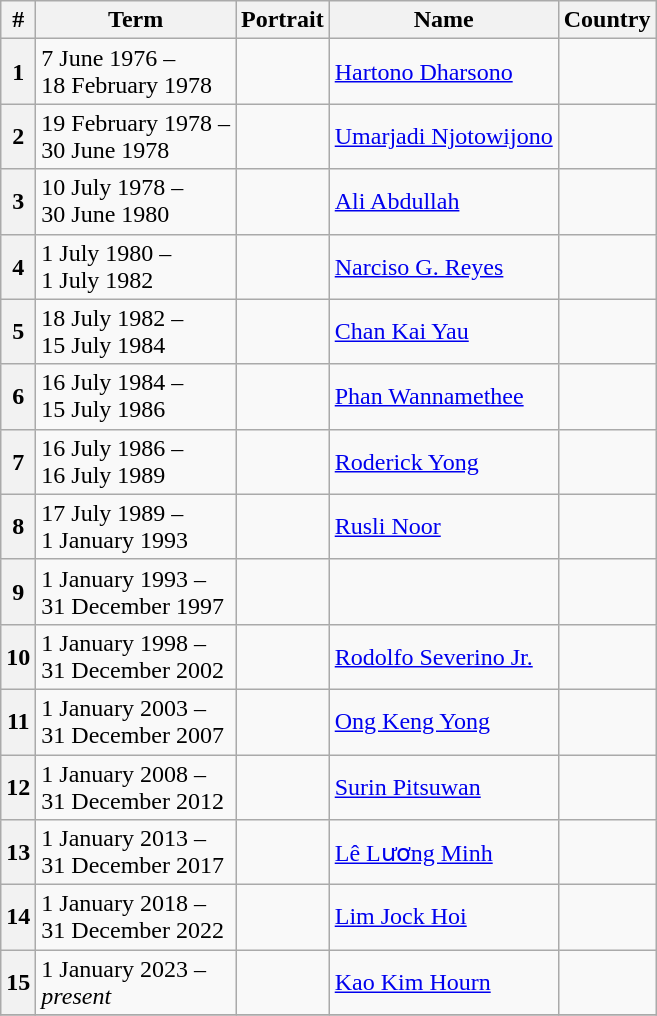<table class=wikitable>
<tr>
<th>#</th>
<th>Term</th>
<th>Portrait</th>
<th>Name</th>
<th>Country</th>
</tr>
<tr>
<th>1</th>
<td>7 June 1976 –<br>18 February 1978</td>
<td></td>
<td><a href='#'>Hartono Dharsono</a><br></td>
<td></td>
</tr>
<tr>
<th>2</th>
<td>19 February 1978 –<br>30 June 1978</td>
<td></td>
<td><a href='#'>Umarjadi Njotowijono</a></td>
<td></td>
</tr>
<tr>
<th>3</th>
<td>10 July 1978 –<br>30 June 1980</td>
<td></td>
<td><a href='#'>Ali Abdullah</a></td>
<td></td>
</tr>
<tr>
<th>4</th>
<td>1 July 1980 –<br>1 July 1982</td>
<td></td>
<td><a href='#'>Narciso G. Reyes</a><br></td>
<td></td>
</tr>
<tr>
<th>5</th>
<td>18 July 1982 –<br>15 July 1984</td>
<td></td>
<td><a href='#'>Chan Kai Yau</a><br></td>
<td></td>
</tr>
<tr>
<th>6</th>
<td>16 July 1984 –<br>15 July 1986</td>
<td></td>
<td><a href='#'>Phan Wannamethee</a><br></td>
<td></td>
</tr>
<tr>
<th>7</th>
<td>16 July 1986 –<br>16 July 1989</td>
<td></td>
<td><a href='#'>Roderick Yong</a></td>
<td></td>
</tr>
<tr>
<th>8</th>
<td>17 July 1989 –<br>1 January 1993</td>
<td></td>
<td><a href='#'>Rusli Noor</a><br></td>
<td></td>
</tr>
<tr>
<th>9</th>
<td>1 January 1993 –<br>31 December 1997</td>
<td></td>
<td><br></td>
<td></td>
</tr>
<tr>
<th>10</th>
<td>1 January 1998 –<br>31 December 2002</td>
<td></td>
<td><a href='#'>Rodolfo Severino Jr.</a><br></td>
<td></td>
</tr>
<tr>
<th>11</th>
<td>1 January 2003 –<br>31 December 2007</td>
<td></td>
<td><a href='#'>Ong Keng Yong</a><br></td>
<td></td>
</tr>
<tr>
<th>12</th>
<td>1 January 2008 –<br>31 December 2012</td>
<td></td>
<td><a href='#'>Surin Pitsuwan</a><br></td>
<td></td>
</tr>
<tr>
<th>13</th>
<td>1 January 2013 –<br>31 December 2017</td>
<td></td>
<td><a href='#'>Lê Lương Minh</a><br></td>
<td></td>
</tr>
<tr>
<th>14</th>
<td>1 January 2018 –<br>31 December 2022</td>
<td></td>
<td><a href='#'>Lim Jock Hoi</a><br></td>
<td></td>
</tr>
<tr>
<th>15</th>
<td>1 January 2023 –<br><em>present</em></td>
<td></td>
<td><a href='#'>Kao Kim Hourn</a><br></td>
<td></td>
</tr>
<tr>
</tr>
</table>
